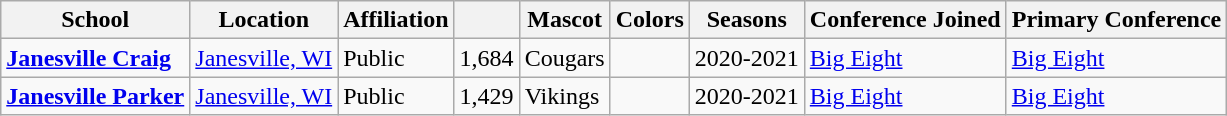<table class="wikitable sortable">
<tr>
<th>School</th>
<th>Location</th>
<th>Affiliation</th>
<th></th>
<th>Mascot</th>
<th>Colors</th>
<th>Seasons</th>
<th>Conference Joined</th>
<th>Primary Conference</th>
</tr>
<tr>
<td><a href='#'><strong>Janesville Craig</strong></a></td>
<td><a href='#'>Janesville, WI</a></td>
<td>Public</td>
<td>1,684</td>
<td>Cougars</td>
<td> </td>
<td>2020-2021</td>
<td><a href='#'>Big Eight</a></td>
<td><a href='#'>Big Eight</a></td>
</tr>
<tr>
<td><a href='#'><strong>Janesville Parker</strong></a></td>
<td><a href='#'>Janesville, WI</a></td>
<td>Public</td>
<td>1,429</td>
<td>Vikings</td>
<td> </td>
<td>2020-2021</td>
<td><a href='#'>Big Eight</a></td>
<td><a href='#'>Big Eight</a></td>
</tr>
</table>
